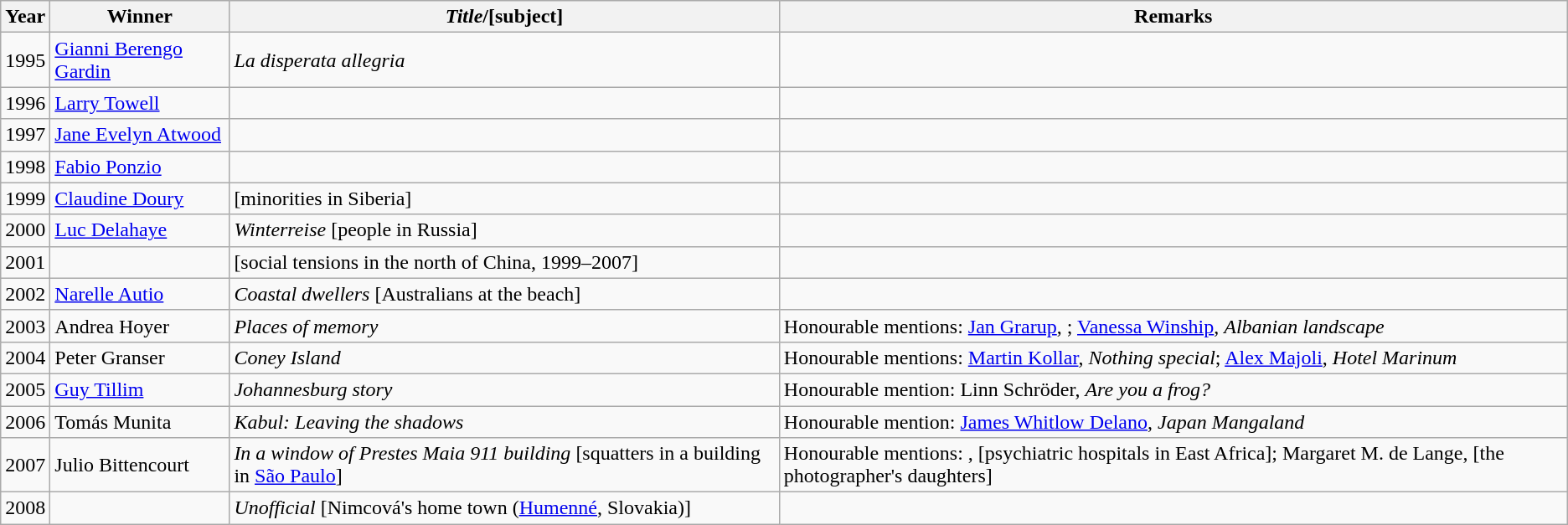<table class="wikitable">
<tr>
<th>Year</th>
<th>Winner</th>
<th><em>Title</em>/[subject]</th>
<th>Remarks</th>
</tr>
<tr>
<td>1995</td>
<td><a href='#'>Gianni Berengo Gardin</a></td>
<td><em>La disperata allegria</em></td>
<td></td>
</tr>
<tr>
<td>1996</td>
<td><a href='#'>Larry Towell</a></td>
<td></td>
<td></td>
</tr>
<tr>
<td>1997</td>
<td><a href='#'>Jane Evelyn Atwood</a></td>
<td></td>
<td></td>
</tr>
<tr>
<td>1998</td>
<td><a href='#'>Fabio Ponzio</a></td>
<td></td>
<td></td>
</tr>
<tr>
<td>1999</td>
<td><a href='#'>Claudine Doury</a></td>
<td>[minorities in Siberia]</td>
<td></td>
</tr>
<tr>
<td>2000</td>
<td><a href='#'>Luc Delahaye</a></td>
<td><em>Winterreise</em> [people in Russia]</td>
<td></td>
</tr>
<tr>
<td>2001</td>
<td></td>
<td>[social tensions in the north of China, 1999–2007]</td>
<td></td>
</tr>
<tr>
<td>2002</td>
<td><a href='#'>Narelle Autio</a></td>
<td><em>Coastal dwellers</em> [Australians at the beach]</td>
<td></td>
</tr>
<tr>
<td>2003</td>
<td>Andrea Hoyer</td>
<td><em>Places of memory</em></td>
<td>Honourable mentions: <a href='#'>Jan Grarup</a>, ; <a href='#'>Vanessa Winship</a>, <em>Albanian landscape</em></td>
</tr>
<tr>
<td>2004</td>
<td>Peter Granser</td>
<td><em>Coney Island</em></td>
<td>Honourable mentions: <a href='#'>Martin Kollar</a>, <em>Nothing special</em>; <a href='#'>Alex Majoli</a>, <em>Hotel Marinum</em></td>
</tr>
<tr>
<td>2005</td>
<td><a href='#'>Guy Tillim</a></td>
<td><em>Johannesburg story</em></td>
<td>Honourable mention: Linn Schröder, <em>Are you a frog?</em></td>
</tr>
<tr>
<td>2006</td>
<td>Tomás Munita</td>
<td><em>Kabul: Leaving the shadows</em></td>
<td>Honourable mention: <a href='#'>James Whitlow Delano</a>, <em>Japan Mangaland</em></td>
</tr>
<tr>
<td>2007</td>
<td>Julio Bittencourt</td>
<td><em>In a window of Prestes Maia 911 building</em> [squatters in a building in <a href='#'>São Paulo</a>]</td>
<td>Honourable mentions: , [psychiatric hospitals in East Africa]; Margaret M. de Lange, [the photographer's daughters]</td>
</tr>
<tr>
<td>2008</td>
<td></td>
<td><em>Unofficial</em> [Nimcová's home town (<a href='#'>Humenné</a>, Slovakia)]</td>
<td></td>
</tr>
</table>
